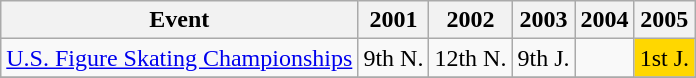<table class="wikitable">
<tr>
<th>Event</th>
<th>2001</th>
<th>2002</th>
<th>2003</th>
<th>2004</th>
<th>2005</th>
</tr>
<tr>
<td><a href='#'>U.S. Figure Skating Championships</a></td>
<td align="center">9th N.</td>
<td align="center">12th N.</td>
<td align="center">9th J.</td>
<td></td>
<td align="center" bgcolor="gold">1st J.</td>
</tr>
<tr>
</tr>
</table>
